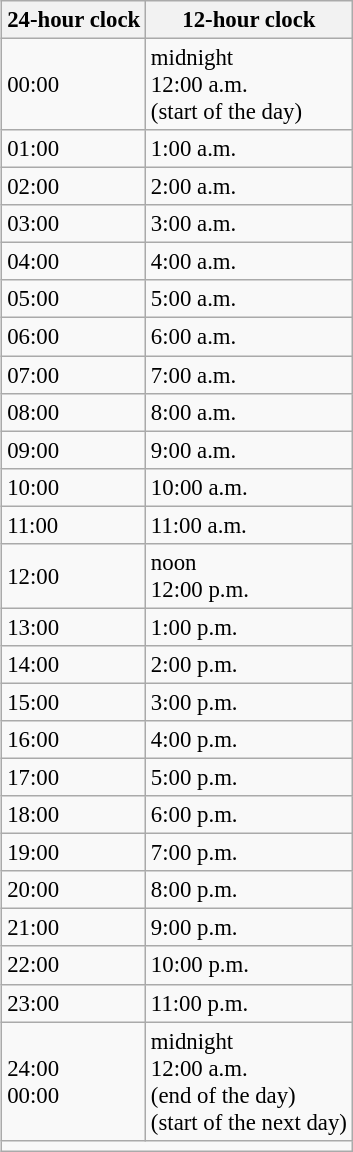<table align="right" class="wikitable" style="margin: 0 0 2em 2em; font-size: 95%">
<tr>
<th>24-hour clock</th>
<th>12-hour clock</th>
</tr>
<tr>
<td>00:00</td>
<td>midnight<br>12:00 a.m.<br>(start of the day)</td>
</tr>
<tr>
<td>01:00</td>
<td>1:00 a.m.</td>
</tr>
<tr>
<td>02:00</td>
<td>2:00 a.m.</td>
</tr>
<tr>
<td>03:00</td>
<td>3:00 a.m.</td>
</tr>
<tr>
<td>04:00</td>
<td>4:00 a.m.</td>
</tr>
<tr>
<td>05:00</td>
<td>5:00 a.m.</td>
</tr>
<tr>
<td>06:00</td>
<td>6:00 a.m.</td>
</tr>
<tr>
<td>07:00</td>
<td>7:00 a.m.</td>
</tr>
<tr>
<td>08:00</td>
<td>8:00 a.m.</td>
</tr>
<tr>
<td>09:00</td>
<td>9:00 a.m.</td>
</tr>
<tr>
<td>10:00</td>
<td>10:00 a.m.</td>
</tr>
<tr>
<td>11:00</td>
<td>11:00 a.m.</td>
</tr>
<tr>
<td>12:00</td>
<td>noon<br>12:00 p.m.</td>
</tr>
<tr>
<td>13:00</td>
<td>1:00 p.m.</td>
</tr>
<tr>
<td>14:00</td>
<td>2:00 p.m.</td>
</tr>
<tr>
<td>15:00</td>
<td>3:00 p.m.</td>
</tr>
<tr>
<td>16:00</td>
<td>4:00 p.m.</td>
</tr>
<tr>
<td>17:00</td>
<td>5:00 p.m.</td>
</tr>
<tr>
<td>18:00</td>
<td>6:00 p.m.</td>
</tr>
<tr>
<td>19:00</td>
<td>7:00 p.m.</td>
</tr>
<tr>
<td>20:00</td>
<td>8:00 p.m.</td>
</tr>
<tr>
<td>21:00</td>
<td>9:00 p.m.</td>
</tr>
<tr>
<td>22:00</td>
<td>10:00 p.m.</td>
</tr>
<tr>
<td>23:00</td>
<td>11:00 p.m.</td>
</tr>
<tr>
<td>24:00<br>00:00</td>
<td>midnight<br>12:00 a.m.<br>(end of the day)<br>(start of the next day)</td>
</tr>
<tr>
<td colspan="3"></td>
</tr>
</table>
